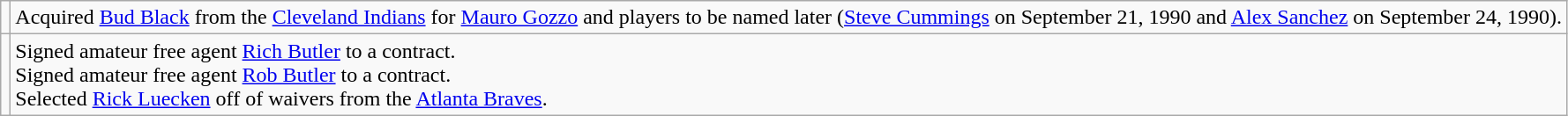<table class="wikitable">
<tr>
<td></td>
<td>Acquired <a href='#'>Bud Black</a> from the <a href='#'>Cleveland Indians</a> for <a href='#'>Mauro Gozzo</a> and players to be named later (<a href='#'>Steve Cummings</a> on September 21, 1990 and <a href='#'>Alex Sanchez</a> on September 24, 1990).</td>
</tr>
<tr>
<td></td>
<td>Signed amateur free agent <a href='#'>Rich Butler</a> to a contract. <br>Signed amateur free agent <a href='#'>Rob Butler</a> to a contract. <br>Selected <a href='#'>Rick Luecken</a> off of waivers from the <a href='#'>Atlanta Braves</a>.</td>
</tr>
</table>
